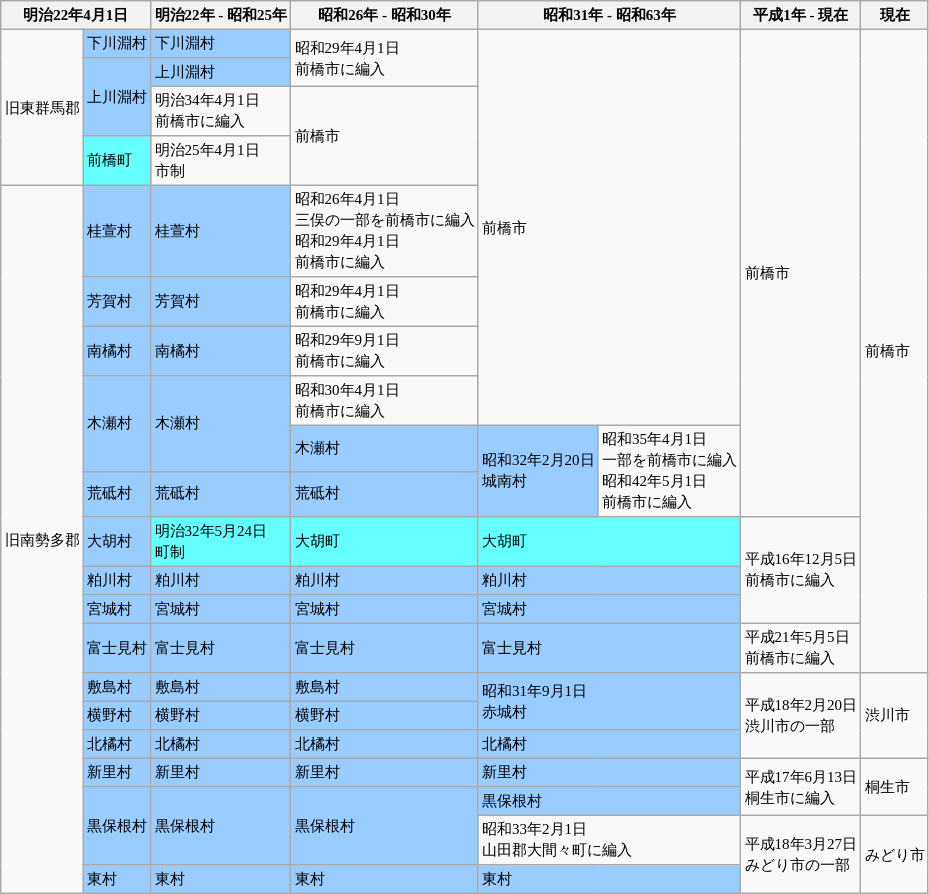<table class="wikitable" style="font-size:x-small">
<tr>
<th colspan="2">明治22年4月1日</th>
<th>明治22年 - 昭和25年</th>
<th>昭和26年 - 昭和30年</th>
<th colspan="2">昭和31年 - 昭和63年</th>
<th>平成1年 - 現在</th>
<th>現在</th>
</tr>
<tr>
<td rowspan="4">旧東群馬郡</td>
<td style="background-color:#9cf;">下川淵村</td>
<td style="background-color:#9cf;">下川淵村</td>
<td rowspan="2">昭和29年4月1日<br> 前橋市に編入</td>
<td colspan="2" rowspan="8">前橋市</td>
<td rowspan="10">前橋市</td>
<td rowspan="14">前橋市</td>
</tr>
<tr>
<td rowspan="2" style="background-color:#9cf;">上川淵村</td>
<td style="background-color:#9cf;">上川淵村</td>
</tr>
<tr>
<td>明治34年4月1日<br> 前橋市に編入</td>
<td rowspan="2">前橋市</td>
</tr>
<tr>
<td style="background-color:#6ff;">前橋町</td>
<td>明治25年4月1日<br> 市制</td>
</tr>
<tr>
<td rowspan="17">旧南勢多郡</td>
<td style="background-color:#9cf;">桂萱村</td>
<td style="background-color:#9cf;">桂萱村</td>
<td>昭和26年4月1日<br>三俣の一部を前橋市に編入<br>昭和29年4月1日<br> 前橋市に編入</td>
</tr>
<tr>
<td style="background-color:#9cf;">芳賀村</td>
<td style="background-color:#9cf;">芳賀村</td>
<td>昭和29年4月1日<br> 前橋市に編入</td>
</tr>
<tr>
<td style="background-color:#9cf;">南橘村</td>
<td style="background-color:#9cf;">南橘村</td>
<td>昭和29年9月1日<br> 前橋市に編入</td>
</tr>
<tr>
<td rowspan="2" style="background-color:#9cf;">木瀬村</td>
<td rowspan="2" style="background-color:#9cf;">木瀬村</td>
<td>昭和30年4月1日<br> 前橋市に編入</td>
</tr>
<tr>
<td style="background-color:#9cf;">木瀬村</td>
<td rowspan="2" style="background-color:#9cf;">昭和32年2月20日<br>城南村</td>
<td rowspan="2">昭和35年4月1日<br>一部を前橋市に編入<br>昭和42年5月1日<br>前橋市に編入</td>
</tr>
<tr>
<td style="background-color:#9cf;">荒砥村</td>
<td style="background-color:#9cf;">荒砥村</td>
<td style="background-color:#9cf;">荒砥村</td>
</tr>
<tr>
<td style="background-color:#9cf;">大胡村</td>
<td style="background-color:#6ff;">明治32年5月24日<br> 町制</td>
<td style="background-color:#6ff;">大胡町</td>
<td colspan="2" style="background-color:#6ff;">大胡町</td>
<td rowspan="3">平成16年12月5日<br>前橋市に編入</td>
</tr>
<tr>
<td style="background-color:#9cf;">粕川村</td>
<td style="background-color:#9cf;">粕川村</td>
<td style="background-color:#9cf;">粕川村</td>
<td colspan="2" style="background-color:#9cf;">粕川村</td>
</tr>
<tr>
<td style="background-color:#9cf;">宮城村</td>
<td style="background-color:#9cf;">宮城村</td>
<td style="background-color:#9cf;">宮城村</td>
<td colspan="2" style="background-color:#9cf;">宮城村</td>
</tr>
<tr>
<td style="background-color:#9cf;">富士見村</td>
<td style="background-color:#9cf;">富士見村</td>
<td style="background-color:#9cf;">富士見村</td>
<td colspan="2" style="background-color:#9cf;">富士見村</td>
<td>平成21年5月5日<br>前橋市に編入</td>
</tr>
<tr>
<td style="background-color:#9cf;">敷島村</td>
<td style="background-color:#9cf;">敷島村</td>
<td style="background-color:#9cf;">敷島村</td>
<td colspan="2" rowspan="2" style="background-color:#9cf;">昭和31年9月1日<br>赤城村</td>
<td rowspan="3">平成18年2月20日<br>渋川市の一部</td>
<td rowspan="3">渋川市</td>
</tr>
<tr>
<td style="background-color:#9cf;">横野村</td>
<td style="background-color:#9cf;">横野村</td>
<td style="background-color:#9cf;">横野村</td>
</tr>
<tr>
<td style="background-color:#9cf;">北橘村</td>
<td style="background-color:#9cf;">北橘村</td>
<td style="background-color:#9cf;">北橘村</td>
<td colspan="2" style="background-color:#9cf;">北橘村</td>
</tr>
<tr>
<td style="background-color:#9cf;">新里村</td>
<td style="background-color:#9cf;">新里村</td>
<td style="background-color:#9cf;">新里村</td>
<td colspan="2" style="background-color:#9cf;">新里村</td>
<td rowspan="2">平成17年6月13日<br>桐生市に編入</td>
<td rowspan="2">桐生市</td>
</tr>
<tr>
<td rowspan="2" style="background-color:#9cf;">黒保根村</td>
<td rowspan="2" style="background-color:#9cf;">黒保根村</td>
<td rowspan="2" style="background-color:#9cf;">黒保根村</td>
<td colspan="2" style="background-color:#9cf;">黒保根村</td>
</tr>
<tr>
<td colspan="2">昭和33年2月1日<br>山田郡大間々町に編入</td>
<td rowspan="2">平成18年3月27日<br>みどり市の一部</td>
<td rowspan="2">みどり市</td>
</tr>
<tr>
<td style="background-color:#9cf;">東村</td>
<td style="background-color:#9cf;">東村</td>
<td style="background-color:#9cf;">東村</td>
<td colspan="2" style="background-color:#9cf;">東村</td>
</tr>
</table>
